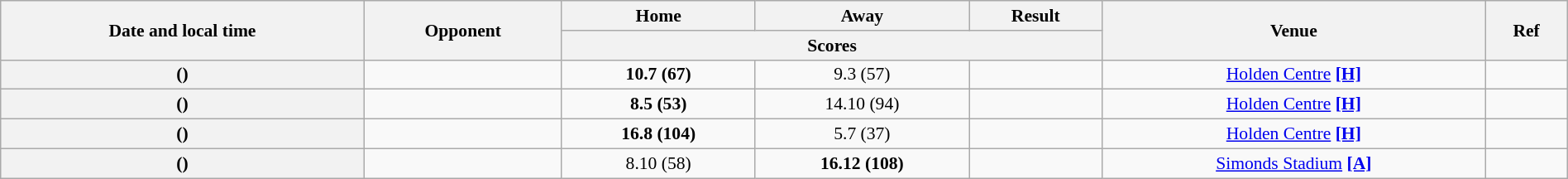<table class="wikitable plainrowheaders" style="font-size:90%; width:100%; text-align:center;">
<tr>
<th scope="col" rowspan="2">Date and local time</th>
<th scope="col" rowspan="2">Opponent</th>
<th scope="col">Home</th>
<th scope="col">Away</th>
<th scope="col">Result</th>
<th scope="col" rowspan="2">Venue</th>
<th scope="col" class="unsortable" rowspan=2>Ref</th>
</tr>
<tr>
<th scope="col" colspan="3">Scores</th>
</tr>
<tr>
<th scope="row"> ()</th>
<td align=left></td>
<td><strong>10.7 (67)</strong></td>
<td>9.3 (57)</td>
<td></td>
<td><a href='#'>Holden Centre</a> <a href='#'><strong>[H]</strong></a></td>
<td></td>
</tr>
<tr>
<th scope="row"> ()</th>
<td align=left></td>
<td><strong>8.5 (53)</strong></td>
<td>14.10 (94)</td>
<td></td>
<td><a href='#'>Holden Centre</a> <a href='#'><strong>[H]</strong></a></td>
<td></td>
</tr>
<tr>
<th scope="row"> ()</th>
<td align=left></td>
<td><strong>16.8 (104)</strong></td>
<td>5.7 (37)</td>
<td></td>
<td><a href='#'>Holden Centre</a> <a href='#'><strong>[H]</strong></a></td>
<td></td>
</tr>
<tr>
<th scope="row"> ()</th>
<td align=left></td>
<td>8.10 (58)</td>
<td><strong>16.12 (108)</strong></td>
<td></td>
<td><a href='#'>Simonds Stadium</a> <a href='#'><strong>[A]</strong></a></td>
<td></td>
</tr>
</table>
